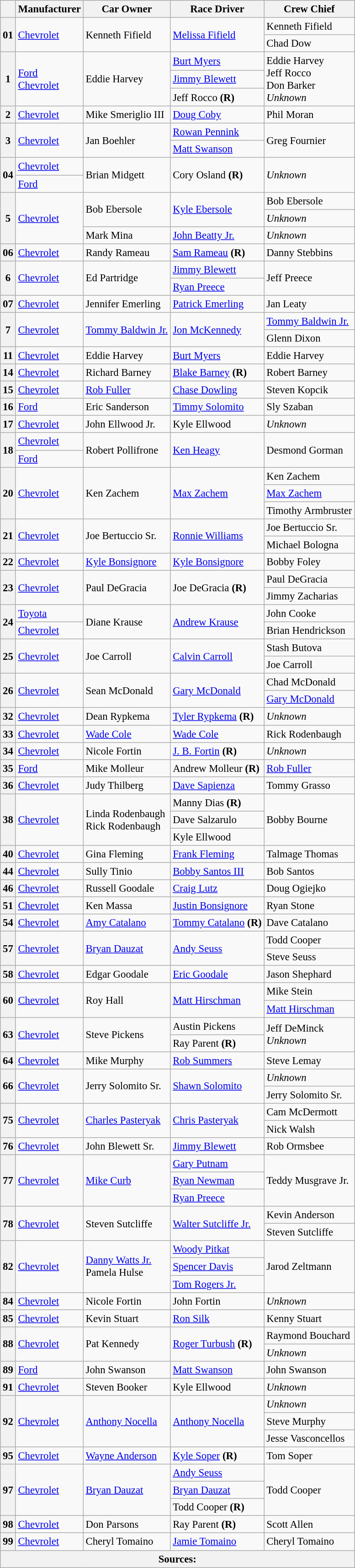<table class="wikitable" style="font-size: 95%;">
<tr>
<th></th>
<th>Manufacturer</th>
<th>Car Owner</th>
<th>Race Driver</th>
<th>Crew Chief</th>
</tr>
<tr>
<th rowspan=2>01</th>
<td rowspan=2><a href='#'>Chevrolet</a></td>
<td rowspan=2>Kenneth Fifield</td>
<td rowspan=2><a href='#'>Melissa Fifield</a></td>
<td>Kenneth Fifield <small></small></td>
</tr>
<tr>
<td>Chad Dow <small></small></td>
</tr>
<tr>
<th rowspan=3>1</th>
<td rowspan=3><a href='#'>Ford</a> <small></small><br><a href='#'>Chevrolet</a> <small></small></td>
<td rowspan=3>Eddie Harvey</td>
<td><a href='#'>Burt Myers</a> <small></small></td>
<td rowspan=3>Eddie Harvey <small></small><br>Jeff Rocco <small></small><br>Don Barker <small></small><br><em>Unknown</em> <small></small></td>
</tr>
<tr>
<td><a href='#'>Jimmy Blewett</a> <small></small></td>
</tr>
<tr>
<td>Jeff Rocco <strong>(R)</strong> <small></small></td>
</tr>
<tr>
<th>2</th>
<td><a href='#'>Chevrolet</a></td>
<td>Mike Smeriglio III</td>
<td><a href='#'>Doug Coby</a></td>
<td>Phil Moran</td>
</tr>
<tr>
<th rowspan=2>3</th>
<td rowspan=2><a href='#'>Chevrolet</a></td>
<td rowspan=2>Jan Boehler</td>
<td><a href='#'>Rowan Pennink</a> <small></small></td>
<td rowspan=2>Greg Fournier</td>
</tr>
<tr>
<td><a href='#'>Matt Swanson</a> <small></small></td>
</tr>
<tr>
<th rowspan=2>04</th>
<td><a href='#'>Chevrolet</a> <small></small></td>
<td rowspan=2>Brian Midgett</td>
<td rowspan=2>Cory Osland <strong>(R)</strong> <small></small></td>
<td rowspan=2><em>Unknown</em></td>
</tr>
<tr>
<td><a href='#'>Ford</a> <small></small></td>
</tr>
<tr>
<th rowspan=3>5</th>
<td rowspan=3><a href='#'>Chevrolet</a></td>
<td rowspan=2>Bob Ebersole <small></small></td>
<td rowspan=2><a href='#'>Kyle Ebersole</a> <small></small></td>
<td>Bob Ebersole <small></small></td>
</tr>
<tr>
<td><em>Unknown</em> <small></small></td>
</tr>
<tr>
<td>Mark Mina <small></small></td>
<td><a href='#'>John Beatty Jr.</a> <small></small></td>
<td><em>Unknown</em> <small></small></td>
</tr>
<tr>
<th>06</th>
<td><a href='#'>Chevrolet</a></td>
<td>Randy Rameau</td>
<td><a href='#'>Sam Rameau</a> <strong>(R)</strong> <small></small></td>
<td>Danny Stebbins</td>
</tr>
<tr>
<th rowspan=2>6</th>
<td rowspan=2><a href='#'>Chevrolet</a></td>
<td rowspan=2>Ed Partridge</td>
<td><a href='#'>Jimmy Blewett</a> <small></small></td>
<td rowspan=2>Jeff Preece</td>
</tr>
<tr>
<td><a href='#'>Ryan Preece</a> <small></small></td>
</tr>
<tr>
<th>07</th>
<td><a href='#'>Chevrolet</a></td>
<td>Jennifer Emerling</td>
<td><a href='#'>Patrick Emerling</a> <small></small></td>
<td>Jan Leaty</td>
</tr>
<tr>
<th rowspan=2>7</th>
<td rowspan=2><a href='#'>Chevrolet</a></td>
<td rowspan=2><a href='#'>Tommy Baldwin Jr.</a></td>
<td rowspan=2><a href='#'>Jon McKennedy</a> <small></small></td>
<td><a href='#'>Tommy Baldwin Jr.</a> <small></small></td>
</tr>
<tr>
<td>Glenn Dixon <small></small></td>
</tr>
<tr>
<th>11</th>
<td><a href='#'>Chevrolet</a></td>
<td>Eddie Harvey</td>
<td><a href='#'>Burt Myers</a> <small></small></td>
<td>Eddie Harvey</td>
</tr>
<tr>
<th>14</th>
<td><a href='#'>Chevrolet</a></td>
<td>Richard Barney</td>
<td><a href='#'>Blake Barney</a> <strong>(R)</strong> <small></small></td>
<td>Robert Barney</td>
</tr>
<tr>
<th>15</th>
<td><a href='#'>Chevrolet</a></td>
<td><a href='#'>Rob Fuller</a></td>
<td><a href='#'>Chase Dowling</a></td>
<td>Steven Kopcik</td>
</tr>
<tr>
<th>16</th>
<td><a href='#'>Ford</a></td>
<td>Eric Sanderson</td>
<td><a href='#'>Timmy Solomito</a></td>
<td>Sly Szaban</td>
</tr>
<tr>
<th>17</th>
<td><a href='#'>Chevrolet</a></td>
<td>John Ellwood Jr.</td>
<td>Kyle Ellwood <small></small></td>
<td><em>Unknown</em></td>
</tr>
<tr>
<th rowspan=2>18</th>
<td><a href='#'>Chevrolet</a> <small></small></td>
<td rowspan=2>Robert Pollifrone</td>
<td rowspan=2><a href='#'>Ken Heagy</a></td>
<td rowspan=2>Desmond Gorman</td>
</tr>
<tr>
<td><a href='#'>Ford</a> <small></small></td>
</tr>
<tr>
<th rowspan=3>20</th>
<td rowspan=3><a href='#'>Chevrolet</a></td>
<td rowspan=3>Ken Zachem</td>
<td rowspan=3><a href='#'>Max Zachem</a> <small></small></td>
<td>Ken Zachem <small></small></td>
</tr>
<tr>
<td><a href='#'>Max Zachem</a> <small></small></td>
</tr>
<tr>
<td>Timothy Armbruster <small></small></td>
</tr>
<tr>
<th rowspan=2>21</th>
<td rowspan=2><a href='#'>Chevrolet</a></td>
<td rowspan=2>Joe Bertuccio Sr.</td>
<td rowspan=2><a href='#'>Ronnie Williams</a></td>
<td>Joe Bertuccio Sr. <small></small></td>
</tr>
<tr>
<td>Michael Bologna <small></small></td>
</tr>
<tr>
<th>22</th>
<td><a href='#'>Chevrolet</a></td>
<td><a href='#'>Kyle Bonsignore</a></td>
<td><a href='#'>Kyle Bonsignore</a> <small></small></td>
<td>Bobby Foley</td>
</tr>
<tr>
<th rowspan=2>23</th>
<td rowspan=2><a href='#'>Chevrolet</a></td>
<td rowspan=2>Paul DeGracia</td>
<td rowspan=2>Joe DeGracia <strong>(R)</strong> <small></small></td>
<td>Paul DeGracia <small></small></td>
</tr>
<tr>
<td>Jimmy Zacharias <small></small></td>
</tr>
<tr>
<th rowspan=2>24</th>
<td><a href='#'>Toyota</a> <small></small></td>
<td rowspan=2>Diane Krause</td>
<td rowspan=2><a href='#'>Andrew Krause</a> <small></small></td>
<td>John Cooke <small></small></td>
</tr>
<tr>
<td><a href='#'>Chevrolet</a> <small></small></td>
<td>Brian Hendrickson <small></small></td>
</tr>
<tr>
<th rowspan=2>25</th>
<td rowspan=2><a href='#'>Chevrolet</a></td>
<td rowspan=2>Joe Carroll</td>
<td rowspan=2><a href='#'>Calvin Carroll</a></td>
<td>Stash Butova <small></small></td>
</tr>
<tr>
<td>Joe Carroll <small></small></td>
</tr>
<tr>
<th rowspan=2>26</th>
<td rowspan=2><a href='#'>Chevrolet</a></td>
<td rowspan=2>Sean McDonald</td>
<td rowspan=2><a href='#'>Gary McDonald</a></td>
<td>Chad McDonald <small></small></td>
</tr>
<tr>
<td><a href='#'>Gary McDonald</a> <small></small></td>
</tr>
<tr>
<th>32</th>
<td><a href='#'>Chevrolet</a></td>
<td>Dean Rypkema</td>
<td><a href='#'>Tyler Rypkema</a> <strong>(R)</strong> <small></small></td>
<td><em>Unknown</em></td>
</tr>
<tr>
<th>33</th>
<td><a href='#'>Chevrolet</a></td>
<td><a href='#'>Wade Cole</a></td>
<td><a href='#'>Wade Cole</a></td>
<td>Rick Rodenbaugh</td>
</tr>
<tr>
<th>34</th>
<td><a href='#'>Chevrolet</a></td>
<td>Nicole Fortin</td>
<td><a href='#'>J. B. Fortin</a> <strong>(R)</strong> <small></small></td>
<td><em>Unknown</em></td>
</tr>
<tr>
<th>35</th>
<td><a href='#'>Ford</a></td>
<td>Mike Molleur</td>
<td>Andrew Molleur <strong>(R)</strong> <small></small></td>
<td><a href='#'>Rob Fuller</a></td>
</tr>
<tr>
<th>36</th>
<td><a href='#'>Chevrolet</a></td>
<td>Judy Thilberg</td>
<td><a href='#'>Dave Sapienza</a></td>
<td>Tommy Grasso</td>
</tr>
<tr>
<th rowspan=3>38</th>
<td rowspan=3><a href='#'>Chevrolet</a></td>
<td rowspan=3>Linda Rodenbaugh <small></small><br>Rick Rodenbaugh <small></small></td>
<td>Manny Dias <strong>(R)</strong> <small></small></td>
<td rowspan=3>Bobby Bourne</td>
</tr>
<tr>
<td>Dave Salzarulo <small></small></td>
</tr>
<tr>
<td>Kyle Ellwood <small></small></td>
</tr>
<tr>
<th>40</th>
<td><a href='#'>Chevrolet</a></td>
<td>Gina Fleming</td>
<td><a href='#'>Frank Fleming</a> <small></small></td>
<td>Talmage Thomas</td>
</tr>
<tr>
<th>44</th>
<td><a href='#'>Chevrolet</a></td>
<td>Sully Tinio</td>
<td><a href='#'>Bobby Santos III</a> <small></small></td>
<td>Bob Santos</td>
</tr>
<tr>
<th>46</th>
<td><a href='#'>Chevrolet</a></td>
<td>Russell Goodale</td>
<td><a href='#'>Craig Lutz</a></td>
<td>Doug Ogiejko</td>
</tr>
<tr>
<th>51</th>
<td><a href='#'>Chevrolet</a></td>
<td>Ken Massa</td>
<td><a href='#'>Justin Bonsignore</a></td>
<td>Ryan Stone</td>
</tr>
<tr>
<th>54</th>
<td><a href='#'>Chevrolet</a></td>
<td><a href='#'>Amy Catalano</a></td>
<td><a href='#'>Tommy Catalano</a> <strong>(R)</strong></td>
<td>Dave Catalano</td>
</tr>
<tr>
<th rowspan=2>57</th>
<td rowspan=2><a href='#'>Chevrolet</a></td>
<td rowspan=2><a href='#'>Bryan Dauzat</a></td>
<td rowspan=2><a href='#'>Andy Seuss</a> <small></small></td>
<td>Todd Cooper <small></small></td>
</tr>
<tr>
<td>Steve Seuss <small></small></td>
</tr>
<tr>
<th>58</th>
<td><a href='#'>Chevrolet</a></td>
<td>Edgar Goodale</td>
<td><a href='#'>Eric Goodale</a></td>
<td>Jason Shephard</td>
</tr>
<tr>
<th rowspan=2>60</th>
<td rowspan=2><a href='#'>Chevrolet</a></td>
<td rowspan=2>Roy Hall</td>
<td rowspan=2><a href='#'>Matt Hirschman</a> <small></small></td>
<td>Mike Stein <small></small></td>
</tr>
<tr>
<td><a href='#'>Matt Hirschman</a> <small></small></td>
</tr>
<tr>
<th rowspan=2>63</th>
<td rowspan=2><a href='#'>Chevrolet</a></td>
<td rowspan=2>Steve Pickens</td>
<td>Austin Pickens <small></small></td>
<td rowspan=2>Jeff DeMinck <small></small><br><em>Unknown</em> <small></small></td>
</tr>
<tr>
<td>Ray Parent <strong>(R)</strong> <small></small></td>
</tr>
<tr>
<th>64</th>
<td><a href='#'>Chevrolet</a></td>
<td>Mike Murphy</td>
<td><a href='#'>Rob Summers</a></td>
<td>Steve Lemay</td>
</tr>
<tr>
<th rowspan=2>66</th>
<td rowspan=2><a href='#'>Chevrolet</a></td>
<td rowspan=2>Jerry Solomito Sr.</td>
<td rowspan=2><a href='#'>Shawn Solomito</a> <small></small></td>
<td><em>Unknown</em> <small></small></td>
</tr>
<tr>
<td>Jerry Solomito Sr. <small></small></td>
</tr>
<tr>
<th rowspan=2>75</th>
<td rowspan=2><a href='#'>Chevrolet</a></td>
<td rowspan=2><a href='#'>Charles Pasteryak</a></td>
<td rowspan=2><a href='#'>Chris Pasteryak</a> <small></small></td>
<td>Cam McDermott <small></small></td>
</tr>
<tr>
<td>Nick Walsh <small></small></td>
</tr>
<tr>
<th>76</th>
<td><a href='#'>Chevrolet</a></td>
<td>John Blewett Sr.</td>
<td><a href='#'>Jimmy Blewett</a> <small></small></td>
<td>Rob Ormsbee</td>
</tr>
<tr>
<th rowspan=3>77</th>
<td rowspan=3><a href='#'>Chevrolet</a></td>
<td rowspan=3><a href='#'>Mike Curb</a></td>
<td><a href='#'>Gary Putnam</a> <small></small></td>
<td rowspan=3>Teddy Musgrave Jr.</td>
</tr>
<tr>
<td><a href='#'>Ryan Newman</a> <small></small></td>
</tr>
<tr>
<td><a href='#'>Ryan Preece</a> <small></small></td>
</tr>
<tr>
<th rowspan=2>78</th>
<td rowspan=2><a href='#'>Chevrolet</a></td>
<td rowspan=2>Steven Sutcliffe</td>
<td rowspan=2><a href='#'>Walter Sutcliffe Jr.</a> <small></small></td>
<td>Kevin Anderson <small></small></td>
</tr>
<tr>
<td>Steven Sutcliffe <small></small></td>
</tr>
<tr>
<th rowspan=3>82</th>
<td rowspan=3><a href='#'>Chevrolet</a></td>
<td rowspan=3><a href='#'>Danny Watts Jr.</a> <small></small><br>Pamela Hulse <small></small></td>
<td><a href='#'>Woody Pitkat</a> <small></small></td>
<td rowspan=3>Jarod Zeltmann</td>
</tr>
<tr>
<td><a href='#'>Spencer Davis</a> <small></small></td>
</tr>
<tr>
<td><a href='#'>Tom Rogers Jr.</a> <small></small></td>
</tr>
<tr>
<th>84</th>
<td><a href='#'>Chevrolet</a></td>
<td>Nicole Fortin</td>
<td>John Fortin <small></small></td>
<td><em>Unknown</em></td>
</tr>
<tr>
<th>85</th>
<td><a href='#'>Chevrolet</a></td>
<td>Kevin Stuart</td>
<td><a href='#'>Ron Silk</a> <small></small></td>
<td>Kenny Stuart</td>
</tr>
<tr>
<th rowspan=2>88</th>
<td rowspan=2><a href='#'>Chevrolet</a></td>
<td rowspan=2>Pat Kennedy</td>
<td rowspan=2><a href='#'>Roger Turbush</a> <strong>(R)</strong> <small></small></td>
<td>Raymond Bouchard <small></small></td>
</tr>
<tr>
<td><em>Unknown</em> <small></small></td>
</tr>
<tr>
<th>89</th>
<td><a href='#'>Ford</a></td>
<td>John Swanson</td>
<td><a href='#'>Matt Swanson</a> <small></small></td>
<td>John Swanson</td>
</tr>
<tr>
<th>91</th>
<td><a href='#'>Chevrolet</a></td>
<td>Steven Booker</td>
<td>Kyle Ellwood <small></small></td>
<td><em>Unknown</em></td>
</tr>
<tr>
<th rowspan=3>92</th>
<td rowspan=3><a href='#'>Chevrolet</a></td>
<td rowspan=3><a href='#'>Anthony Nocella</a></td>
<td rowspan=3><a href='#'>Anthony Nocella</a> <small></small></td>
<td><em>Unknown</em> <small></small></td>
</tr>
<tr>
<td>Steve Murphy <small></small></td>
</tr>
<tr>
<td>Jesse Vasconcellos <small></small></td>
</tr>
<tr>
<th>95</th>
<td><a href='#'>Chevrolet</a></td>
<td><a href='#'>Wayne Anderson</a></td>
<td><a href='#'>Kyle Soper</a> <strong>(R)</strong> <small></small></td>
<td>Tom Soper</td>
</tr>
<tr>
<th rowspan=3>97</th>
<td rowspan=3><a href='#'>Chevrolet</a></td>
<td rowspan=3><a href='#'>Bryan Dauzat</a></td>
<td><a href='#'>Andy Seuss</a> <small></small></td>
<td rowspan=3>Todd Cooper</td>
</tr>
<tr>
<td><a href='#'>Bryan Dauzat</a> <small></small></td>
</tr>
<tr>
<td>Todd Cooper <strong>(R)</strong> <small></small></td>
</tr>
<tr>
<th>98</th>
<td><a href='#'>Chevrolet</a></td>
<td>Don Parsons</td>
<td>Ray Parent <strong>(R)</strong> <small></small></td>
<td>Scott Allen</td>
</tr>
<tr>
<th>99</th>
<td><a href='#'>Chevrolet</a></td>
<td>Cheryl Tomaino</td>
<td><a href='#'>Jamie Tomaino</a> <small></small></td>
<td>Cheryl Tomaino</td>
</tr>
<tr>
<th colspan=5>Sources:</th>
</tr>
</table>
